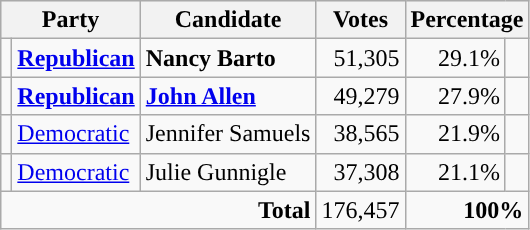<table class="wikitable" style="text-align:right;">
<tr style="background-color:#E9E9E9;text-align:center;">
<th colspan=2>Party</th>
<th>Candidate</th>
<th>Votes</th>
<th colspan=2>Percentage</th>
</tr>
<tr>
<td style="background-color:"></td>
<td style="text-align:left;"><strong><a href='#'>Republican</a></strong></td>
<td style="text-align:left;"><strong>Nancy Barto</strong></td>
<td style="text-align:right;">51,305</td>
<td style="text-align:right;">29.1%</td>
<td style="text-align:right;"><div><div> </div></div></td>
</tr>
<tr>
<td style="background-color:"></td>
<td style="text-align:left;"><strong><a href='#'>Republican</a></strong></td>
<td style="text-align:left;"><strong><a href='#'>John Allen</a></strong></td>
<td style="text-align:right;">49,279</td>
<td style="text-align:right;">27.9%</td>
<td style="text-align:right;"><div><div> </div></div></td>
</tr>
<tr>
<td style="background-color:"></td>
<td style="text-align:left;"><a href='#'>Democratic</a></td>
<td style="text-align:left;">Jennifer Samuels</td>
<td style="text-align:right;">38,565</td>
<td style="text-align:right;">21.9%</td>
<td style="text-align:right;"><div><div> </div></div></td>
</tr>
<tr>
<td style="background-color:"></td>
<td style="text-align:left;"><a href='#'>Democratic</a></td>
<td style="text-align:left;">Julie Gunnigle</td>
<td style="text-align:right;">37,308</td>
<td style="text-align:right;">21.1%</td>
<td style="text-align:right;"><div><div> </div></div></td>
</tr>
<tr>
<td colspan="3" style="text-align:right;"><strong>Total</strong></td>
<td style="text-align:right;">176,457</td>
<td style="text-align:right;" colspan=2><strong>100%</strong></td>
</tr>
</table>
